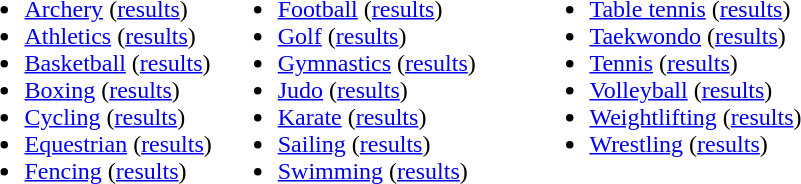<table>
<tr valign=top>
<td width=30%><br><ul><li> <a href='#'>Archery</a> (<a href='#'>results</a>)</li><li> <a href='#'>Athletics</a> (<a href='#'>results</a>)</li><li> <a href='#'>Basketball</a>   (<a href='#'>results</a>)</li><li> <a href='#'>Boxing</a> (<a href='#'>results</a>)</li><li> <a href='#'>Cycling</a> (<a href='#'>results</a>)</li><li> <a href='#'>Equestrian</a> (<a href='#'>results</a>)</li><li> <a href='#'>Fencing</a> (<a href='#'>results</a>)</li></ul></td>
<td width=37%><br><ul><li> <a href='#'>Football</a> (<a href='#'>results</a>)</li><li> <a href='#'>Golf</a> (<a href='#'>results</a>)</li><li> <a href='#'>Gymnastics</a> (<a href='#'>results</a>)</li><li> <a href='#'>Judo</a> (<a href='#'>results</a>)</li><li> <a href='#'>Karate</a> (<a href='#'>results</a>)</li><li> <a href='#'>Sailing</a> (<a href='#'>results</a>)</li><li> <a href='#'>Swimming</a> (<a href='#'>results</a>)</li></ul></td>
<td width=38%><br><ul><li> <a href='#'>Table tennis</a> (<a href='#'>results</a>)</li><li> <a href='#'>Taekwondo</a> (<a href='#'>results</a>)</li><li> <a href='#'>Tennis</a> (<a href='#'>results</a>)</li><li> <a href='#'>Volleyball</a> (<a href='#'>results</a>)</li><li> <a href='#'>Weightlifting</a> (<a href='#'>results</a>)</li><li> <a href='#'>Wrestling</a> (<a href='#'>results</a>)</li></ul></td>
</tr>
</table>
